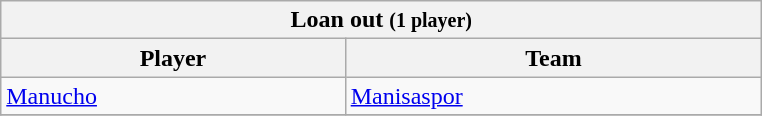<table class="wikitable collapsible collapsed">
<tr>
<th colspan="2" width="500"> <strong>Loan out</strong> <small>(1 player)</small></th>
</tr>
<tr>
<th>Player</th>
<th>Team</th>
</tr>
<tr>
<td> <a href='#'>Manucho</a></td>
<td> <a href='#'>Manisaspor</a></td>
</tr>
<tr>
</tr>
</table>
